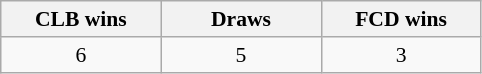<table class="wikitable" style="font-size:90%; text-align:center">
<tr>
<th width=100>CLB wins</th>
<th width=100>Draws</th>
<th width=100>FCD wins</th>
</tr>
<tr>
<td>6</td>
<td>5</td>
<td>3</td>
</tr>
</table>
